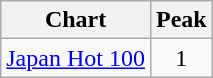<table class="wikitable">
<tr>
<th style="text-align:center;">Chart</th>
<th style="text-align:center;">Peak</th>
</tr>
<tr>
<td align="left"><a href='#'>Japan Hot 100</a></td>
<td style="text-align:center;">1</td>
</tr>
</table>
